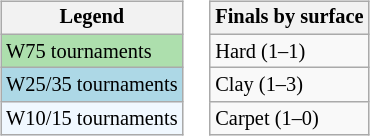<table>
<tr valign=top>
<td><br><table class=wikitable style="font-size:85%;">
<tr>
<th>Legend</th>
</tr>
<tr style="background:#addfad;">
<td>W75 tournaments</td>
</tr>
<tr style="background:lightblue;">
<td>W25/35 tournaments</td>
</tr>
<tr style="background:#f0f8ff;">
<td>W10/15 tournaments</td>
</tr>
</table>
</td>
<td><br><table class=wikitable style="font-size:85%;">
<tr>
<th>Finals by surface</th>
</tr>
<tr>
<td>Hard (1–1)</td>
</tr>
<tr>
<td>Clay (1–3)</td>
</tr>
<tr>
<td>Carpet (1–0)</td>
</tr>
</table>
</td>
</tr>
</table>
